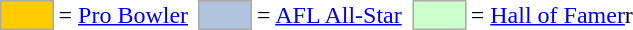<table>
<tr>
<td style="background-color:#FFCC00; border:1px solid #aaaaaa; width:2em;"></td>
<td>= <a href='#'>Pro Bowler</a> </td>
<td></td>
<td style="background-color:lightsteelblue; border:1px solid #aaaaaa; width:2em;"></td>
<td>= <a href='#'>AFL All-Star</a></td>
<td></td>
<td style="background-color:#CCFFCC; border:1px solid #aaaaaa; width:2em;"></td>
<td>= <a href='#'>Hall of Famer</a>r</td>
</tr>
</table>
